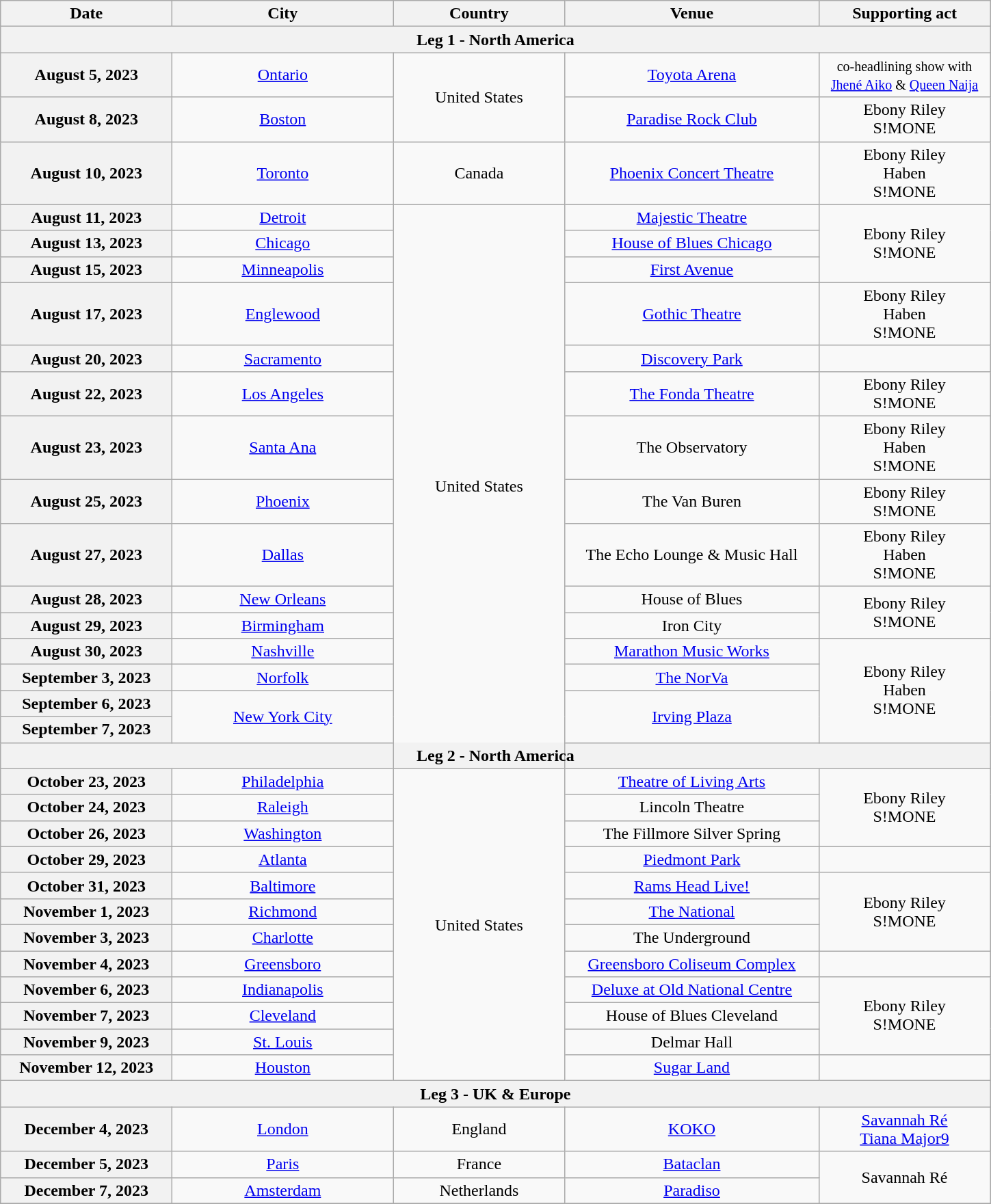<table class="wikitable plainrowheaders" style="text-align:center;">
<tr>
<th scope="col" style="width:10em;">Date</th>
<th scope="col" style="width:13em;">City</th>
<th scope="col" style="width:10em;">Country</th>
<th scope="col" style="width:15em;">Venue</th>
<th scope="col" style="width:10em;">Supporting act</th>
</tr>
<tr>
<th colspan="5">Leg 1 - North America</th>
</tr>
<tr>
<th scope="row" style="text-align:center;">August 5, 2023</th>
<td><a href='#'>Ontario</a></td>
<td rowspan="2">United States</td>
<td><a href='#'>Toyota Arena</a></td>
<td><small>co-headlining show with <a href='#'>Jhené Aiko</a> & <a href='#'>Queen Naija</a></small><br></td>
</tr>
<tr>
<th scope="row" style="text-align:center;">August 8, 2023</th>
<td><a href='#'>Boston</a></td>
<td><a href='#'>Paradise Rock Club</a></td>
<td rowspan="1">Ebony Riley<br>S!MONE</td>
</tr>
<tr>
<th scope="row" style="text-align:center;">August 10, 2023</th>
<td><a href='#'>Toronto</a></td>
<td>Canada</td>
<td><a href='#'>Phoenix Concert Theatre</a></td>
<td>Ebony Riley<br>Haben <br>S!MONE</td>
</tr>
<tr>
<th scope="row" style="text-align:center;">August 11, 2023</th>
<td><a href='#'>Detroit</a></td>
<td rowspan="16">United States</td>
<td><a href='#'>Majestic Theatre</a></td>
<td rowspan="3">Ebony Riley<br>S!MONE</td>
</tr>
<tr>
<th scope="row" style="text-align:center;">August 13, 2023</th>
<td><a href='#'>Chicago</a></td>
<td><a href='#'>House of Blues Chicago</a></td>
</tr>
<tr>
<th scope="row" style="text-align:center;">August 15, 2023</th>
<td><a href='#'>Minneapolis</a></td>
<td><a href='#'>First Avenue</a></td>
</tr>
<tr>
<th scope="row" style="text-align:center;">August 17, 2023</th>
<td><a href='#'>Englewood</a></td>
<td><a href='#'>Gothic Theatre</a></td>
<td>Ebony Riley<br>Haben <br>S!MONE</td>
</tr>
<tr>
<th scope="row" style="text-align:center;">August 20, 2023</th>
<td><a href='#'>Sacramento</a></td>
<td><a href='#'>Discovery Park</a></td>
<td></td>
</tr>
<tr>
<th scope="row" style="text-align:center;">August 22, 2023</th>
<td><a href='#'>Los Angeles</a></td>
<td><a href='#'>The Fonda Theatre</a></td>
<td>Ebony Riley<br>S!MONE</td>
</tr>
<tr>
<th scope="row" style="text-align:center;">August 23, 2023</th>
<td><a href='#'>Santa Ana</a></td>
<td>The Observatory</td>
<td>Ebony Riley<br>Haben <br>S!MONE</td>
</tr>
<tr>
<th scope="row" style="text-align:center;">August 25, 2023</th>
<td><a href='#'>Phoenix</a></td>
<td>The Van Buren</td>
<td>Ebony Riley<br>S!MONE</td>
</tr>
<tr>
<th scope="row" style="text-align:center;">August 27, 2023</th>
<td><a href='#'>Dallas</a></td>
<td>The Echo Lounge & Music Hall</td>
<td>Ebony Riley<br>Haben <br>S!MONE</td>
</tr>
<tr>
<th scope="row" style="text-align:center;">August 28, 2023</th>
<td><a href='#'>New Orleans</a></td>
<td>House of Blues</td>
<td rowspan="2">Ebony Riley<br>S!MONE</td>
</tr>
<tr>
<th scope="row" style="text-align:center;">August 29, 2023</th>
<td><a href='#'>Birmingham</a></td>
<td>Iron City</td>
</tr>
<tr>
<th scope="row" style="text-align:center;">August 30, 2023</th>
<td><a href='#'>Nashville</a></td>
<td><a href='#'>Marathon Music Works</a></td>
<td rowspan="4">Ebony Riley<br>Haben <br>S!MONE</td>
</tr>
<tr>
<th scope="row" style="text-align:center;">September 3, 2023</th>
<td><a href='#'>Norfolk</a></td>
<td><a href='#'>The NorVa</a></td>
</tr>
<tr>
<th scope="row" style="text-align:center;">September 6, 2023</th>
<td rowspan="2"><a href='#'>New York City</a></td>
<td rowspan="2"><a href='#'>Irving Plaza</a></td>
</tr>
<tr>
<th scope="row" style="text-align:center;">September 7, 2023</th>
</tr>
<tr>
<th colspan="5">Leg 2 - North America</th>
</tr>
<tr>
<th scope="row" style="text-align:center;">October 23, 2023</th>
<td><a href='#'>Philadelphia</a></td>
<td rowspan="12">United States</td>
<td><a href='#'>Theatre of Living Arts</a></td>
<td rowspan="3">Ebony Riley<br>S!MONE</td>
</tr>
<tr>
<th scope="row" style="text-align:center;">October 24, 2023</th>
<td><a href='#'>Raleigh</a></td>
<td>Lincoln Theatre</td>
</tr>
<tr>
<th scope="row" style="text-align:center;">October 26, 2023</th>
<td><a href='#'>Washington</a></td>
<td>The Fillmore Silver Spring</td>
</tr>
<tr>
<th scope="row" style="text-align:center;">October 29, 2023</th>
<td><a href='#'>Atlanta</a></td>
<td><a href='#'>Piedmont Park</a></td>
<td></td>
</tr>
<tr>
<th scope="row" style="text-align:center;">October 31, 2023</th>
<td><a href='#'>Baltimore</a></td>
<td><a href='#'>Rams Head Live!</a></td>
<td rowspan="3">Ebony Riley<br>S!MONE</td>
</tr>
<tr>
<th scope="row" style="text-align:center;">November 1, 2023</th>
<td><a href='#'>Richmond</a></td>
<td><a href='#'>The National</a></td>
</tr>
<tr>
<th scope="row" style="text-align:center;">November 3, 2023</th>
<td><a href='#'>Charlotte</a></td>
<td>The Underground</td>
</tr>
<tr>
<th scope="row" style="text-align:center;">November 4, 2023</th>
<td><a href='#'>Greensboro</a></td>
<td><a href='#'>Greensboro Coliseum Complex</a></td>
<td></td>
</tr>
<tr>
<th scope="row" style="text-align:center;">November 6, 2023</th>
<td><a href='#'>Indianapolis</a></td>
<td><a href='#'>Deluxe at Old National Centre</a></td>
<td rowspan="3">Ebony Riley<br>S!MONE</td>
</tr>
<tr>
<th scope="row" style="text-align:center;">November 7, 2023</th>
<td><a href='#'>Cleveland</a></td>
<td>House of Blues Cleveland</td>
</tr>
<tr>
<th scope="row" style="text-align:center;">November 9, 2023</th>
<td><a href='#'>St. Louis</a></td>
<td>Delmar Hall</td>
</tr>
<tr>
<th scope="row" style="text-align:center;">November 12, 2023</th>
<td><a href='#'>Houston</a></td>
<td><a href='#'>Sugar Land</a></td>
<td></td>
</tr>
<tr>
<th colspan="5">Leg 3 - UK & Europe</th>
</tr>
<tr>
<th scope="row" style="text-align:center;">December 4, 2023</th>
<td><a href='#'>London</a></td>
<td>England</td>
<td><a href='#'>KOKO</a></td>
<td><a href='#'>Savannah Ré</a><br><a href='#'>Tiana Major9</a></td>
</tr>
<tr>
<th scope="row" style="text-align:center;">December 5, 2023</th>
<td><a href='#'>Paris</a></td>
<td>France</td>
<td><a href='#'>Bataclan</a></td>
<td rowspan="2">Savannah Ré</td>
</tr>
<tr>
<th scope="row" style="text-align:center;">December 7, 2023</th>
<td><a href='#'>Amsterdam</a></td>
<td>Netherlands</td>
<td><a href='#'>Paradiso</a></td>
</tr>
<tr>
</tr>
</table>
